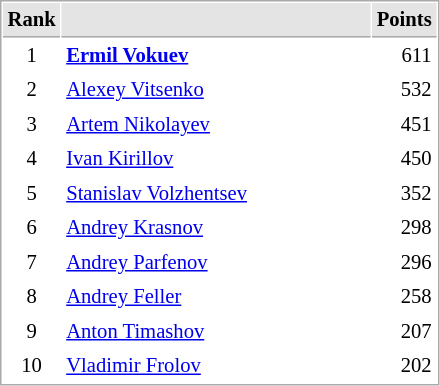<table cellspacing="1" cellpadding="3" style="border:1px solid #AAAAAA;font-size:86%">
<tr style="background-color: #E4E4E4;">
<th style="border-bottom:1px solid #AAAAAA" width=10>Rank</th>
<th style="border-bottom:1px solid #AAAAAA" width=200></th>
<th style="border-bottom:1px solid #AAAAAA" width=20 align=right>Points</th>
</tr>
<tr>
<td align=center>1</td>
<td> <strong><a href='#'>Ermil Vokuev</a></strong></td>
<td align=right>611</td>
</tr>
<tr>
<td align=center>2</td>
<td> <a href='#'>Alexey Vitsenko</a></td>
<td align=right>532</td>
</tr>
<tr>
<td align=center>3</td>
<td> <a href='#'>Artem Nikolayev</a></td>
<td align=right>451</td>
</tr>
<tr>
<td align=center>4</td>
<td> <a href='#'>Ivan Kirillov</a></td>
<td align=right>450</td>
</tr>
<tr>
<td align=center>5</td>
<td> <a href='#'>Stanislav Volzhentsev</a></td>
<td align=right>352</td>
</tr>
<tr>
<td align=center>6</td>
<td> <a href='#'>Andrey Krasnov</a></td>
<td align=right>298</td>
</tr>
<tr>
<td align=center>7</td>
<td> <a href='#'>Andrey Parfenov</a></td>
<td align=right>296</td>
</tr>
<tr>
<td align=center>8</td>
<td> <a href='#'>Andrey Feller</a></td>
<td align=right>258</td>
</tr>
<tr>
<td align=center>9</td>
<td> <a href='#'>Anton Timashov</a></td>
<td align=right>207</td>
</tr>
<tr>
<td align=center>10</td>
<td> <a href='#'>Vladimir Frolov</a></td>
<td align=right>202</td>
</tr>
</table>
